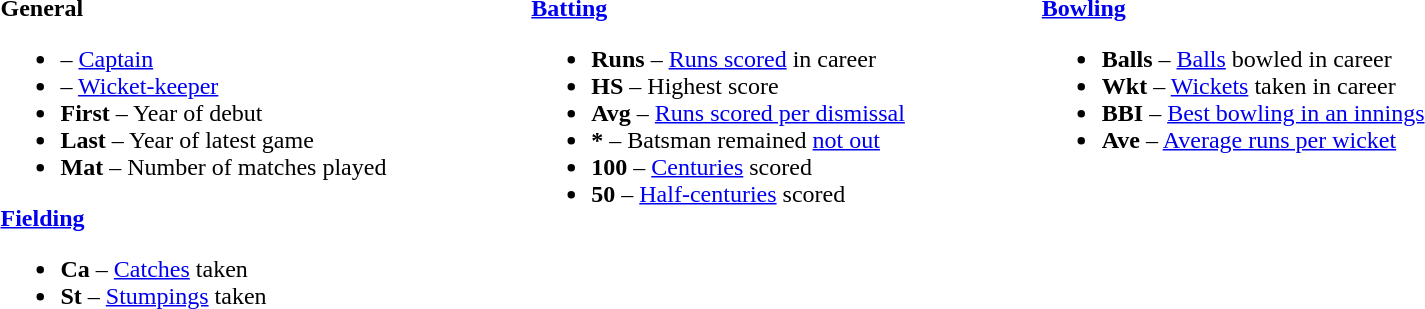<table>
<tr>
<td valign="top" style="width:26%"><br><strong>General</strong><ul><li> – <a href='#'>Captain</a></li><li> – <a href='#'>Wicket-keeper</a></li><li><strong>First</strong> – Year of debut</li><li><strong>Last</strong> – Year of latest game</li><li><strong>Mat</strong> – Number of matches played</li></ul><strong><a href='#'>Fielding</a></strong><ul><li><strong>Ca</strong> – <a href='#'>Catches</a> taken</li><li><strong>St</strong> – <a href='#'>Stumpings</a> taken</li></ul></td>
<td valign="top" style="width:25%"><br><strong><a href='#'>Batting</a></strong><ul><li><strong>Runs</strong> – <a href='#'>Runs scored</a> in career</li><li><strong>HS</strong> – Highest score</li><li><strong>Avg</strong> – <a href='#'>Runs scored per dismissal</a></li><li><strong>*</strong> – Batsman remained <a href='#'>not out</a></li><li><strong>100</strong> – <a href='#'>Centuries</a> scored</li><li><strong>50</strong> – <a href='#'>Half-centuries</a> scored</li></ul></td>
<td valign="top" style="width:25%"><br><strong><a href='#'>Bowling</a></strong><ul><li><strong>Balls</strong> – <a href='#'>Balls</a> bowled in career</li><li><strong>Wkt</strong> – <a href='#'>Wickets</a> taken in career</li><li><strong>BBI</strong> – <a href='#'>Best bowling in an innings</a></li><li><strong>Ave</strong> – <a href='#'>Average runs per wicket</a></li></ul></td>
</tr>
</table>
